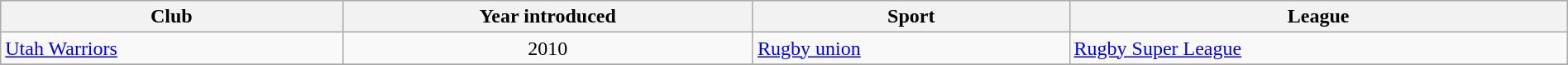<table class="wikitable sortable" style="width:100%;">
<tr>
<th>Club</th>
<th>Year introduced</th>
<th>Sport</th>
<th>League</th>
</tr>
<tr>
<td><a href='#'>Utah Warriors</a></td>
<td align=center>2010</td>
<td><a href='#'>Rugby union</a></td>
<td><a href='#'>Rugby Super League</a></td>
</tr>
<tr>
</tr>
</table>
